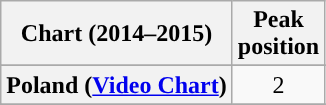<table class="wikitable plainrowheaders sortable">
<tr>
<th scope="col">Chart (2014–2015)</th>
<th scope="col">Peak<br>position</th>
</tr>
<tr>
</tr>
<tr>
</tr>
<tr>
</tr>
<tr>
</tr>
<tr>
</tr>
<tr>
</tr>
<tr>
</tr>
<tr>
</tr>
<tr>
<th scope="row">Poland (<a href='#'>Video Chart</a>)</th>
<td align=center>2</td>
</tr>
<tr>
</tr>
<tr>
</tr>
<tr>
</tr>
<tr>
</tr>
<tr>
</tr>
</table>
